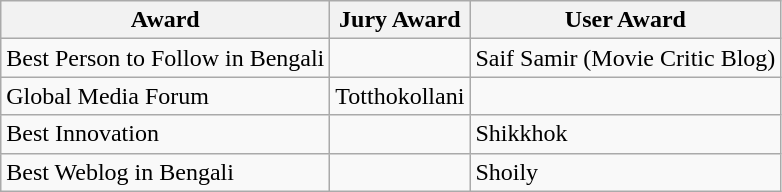<table class="wikitable">
<tr>
<th>Award</th>
<th>Jury Award</th>
<th>User Award</th>
</tr>
<tr>
<td>Best Person to Follow in Bengali</td>
<td></td>
<td>Saif Samir (Movie Critic Blog)</td>
</tr>
<tr>
<td>Global Media Forum</td>
<td>Totthokollani</td>
<td></td>
</tr>
<tr>
<td>Best Innovation</td>
<td></td>
<td>Shikkhok</td>
</tr>
<tr>
<td>Best Weblog in Bengali</td>
<td></td>
<td>Shoily</td>
</tr>
</table>
